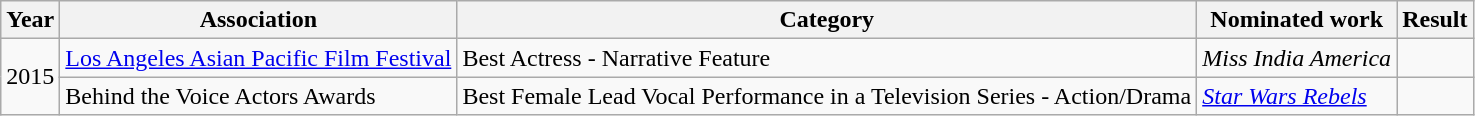<table class="wikitable sortable">
<tr>
<th>Year</th>
<th>Association</th>
<th>Category</th>
<th>Nominated work</th>
<th>Result</th>
</tr>
<tr>
<td rowspan="2">2015</td>
<td><a href='#'>Los Angeles Asian Pacific Film Festival</a></td>
<td>Best Actress - Narrative Feature</td>
<td><em>Miss India America</em></td>
<td></td>
</tr>
<tr>
<td>Behind the Voice Actors Awards</td>
<td>Best Female Lead Vocal Performance in a Television Series - Action/Drama</td>
<td><em><a href='#'>Star Wars Rebels</a></em></td>
<td></td>
</tr>
</table>
